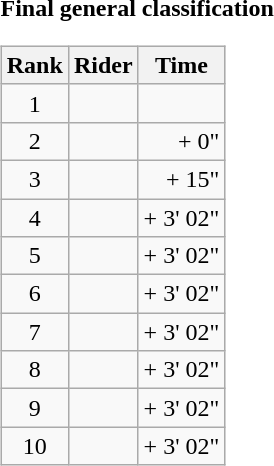<table>
<tr>
<td><strong>Final general classification</strong><br><table class="wikitable">
<tr>
<th scope="col">Rank</th>
<th scope="col">Rider</th>
<th scope="col">Time</th>
</tr>
<tr>
<td style="text-align:center;">1</td>
<td></td>
<td style="text-align:right;"></td>
</tr>
<tr>
<td style="text-align:center;">2</td>
<td></td>
<td style="text-align:right;">+ 0"</td>
</tr>
<tr>
<td style="text-align:center;">3</td>
<td></td>
<td style="text-align:right;">+ 15"</td>
</tr>
<tr>
<td style="text-align:center;">4</td>
<td></td>
<td style="text-align:right;">+ 3' 02"</td>
</tr>
<tr>
<td style="text-align:center;">5</td>
<td></td>
<td style="text-align:right;">+ 3' 02"</td>
</tr>
<tr>
<td style="text-align:center;">6</td>
<td></td>
<td style="text-align:right;">+ 3' 02"</td>
</tr>
<tr>
<td style="text-align:center;">7</td>
<td></td>
<td style="text-align:right;">+ 3' 02"</td>
</tr>
<tr>
<td style="text-align:center;">8</td>
<td></td>
<td style="text-align:right;">+ 3' 02"</td>
</tr>
<tr>
<td style="text-align:center;">9</td>
<td></td>
<td style="text-align:right;">+ 3' 02"</td>
</tr>
<tr>
<td style="text-align:center;">10</td>
<td></td>
<td style="text-align:right;">+ 3' 02"</td>
</tr>
</table>
</td>
</tr>
</table>
